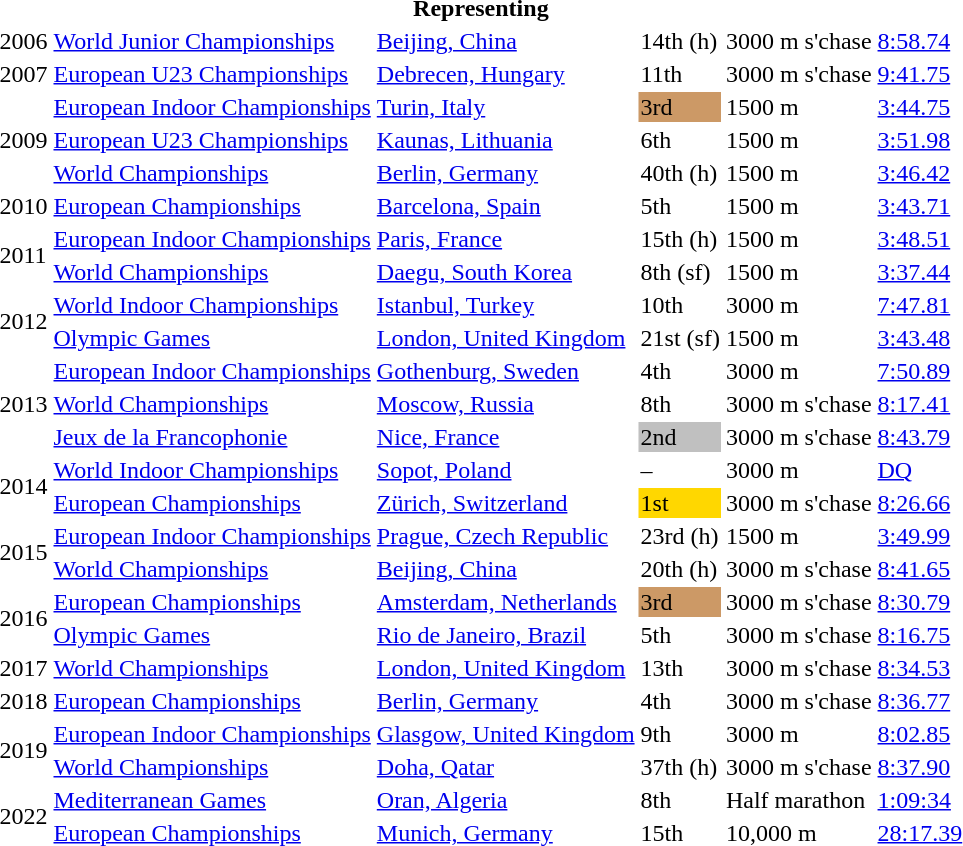<table>
<tr>
<th colspan="6">Representing </th>
</tr>
<tr>
<td>2006</td>
<td><a href='#'>World Junior Championships</a></td>
<td><a href='#'>Beijing, China</a></td>
<td>14th (h)</td>
<td>3000 m s'chase</td>
<td><a href='#'>8:58.74</a></td>
</tr>
<tr>
<td>2007</td>
<td><a href='#'>European U23 Championships</a></td>
<td><a href='#'>Debrecen, Hungary</a></td>
<td>11th</td>
<td>3000 m s'chase</td>
<td><a href='#'>9:41.75</a></td>
</tr>
<tr>
<td rowspan=3>2009</td>
<td><a href='#'>European Indoor Championships</a></td>
<td><a href='#'>Turin, Italy</a></td>
<td bgcolor=cc9966>3rd</td>
<td>1500 m</td>
<td><a href='#'>3:44.75</a></td>
</tr>
<tr>
<td><a href='#'>European U23 Championships</a></td>
<td><a href='#'>Kaunas, Lithuania</a></td>
<td>6th</td>
<td>1500 m</td>
<td><a href='#'>3:51.98</a></td>
</tr>
<tr>
<td><a href='#'>World Championships</a></td>
<td><a href='#'>Berlin, Germany</a></td>
<td>40th (h)</td>
<td>1500 m</td>
<td><a href='#'>3:46.42</a></td>
</tr>
<tr>
<td>2010</td>
<td><a href='#'>European Championships</a></td>
<td><a href='#'>Barcelona, Spain</a></td>
<td>5th</td>
<td>1500 m</td>
<td><a href='#'>3:43.71</a></td>
</tr>
<tr>
<td rowspan=2>2011</td>
<td><a href='#'>European Indoor Championships</a></td>
<td><a href='#'>Paris, France</a></td>
<td>15th (h)</td>
<td>1500 m</td>
<td><a href='#'>3:48.51</a></td>
</tr>
<tr>
<td><a href='#'>World Championships</a></td>
<td><a href='#'>Daegu, South Korea</a></td>
<td>8th (sf)</td>
<td>1500 m</td>
<td><a href='#'>3:37.44</a></td>
</tr>
<tr>
<td rowspan=2>2012</td>
<td><a href='#'>World Indoor Championships</a></td>
<td><a href='#'>Istanbul, Turkey</a></td>
<td>10th</td>
<td>3000 m</td>
<td><a href='#'>7:47.81</a></td>
</tr>
<tr>
<td><a href='#'>Olympic Games</a></td>
<td><a href='#'>London, United Kingdom</a></td>
<td>21st (sf)</td>
<td>1500 m</td>
<td><a href='#'>3:43.48</a></td>
</tr>
<tr>
<td rowspan=3>2013</td>
<td><a href='#'>European Indoor Championships</a></td>
<td><a href='#'>Gothenburg, Sweden</a></td>
<td>4th</td>
<td>3000 m</td>
<td><a href='#'>7:50.89</a></td>
</tr>
<tr>
<td><a href='#'>World Championships</a></td>
<td><a href='#'>Moscow, Russia</a></td>
<td>8th</td>
<td>3000 m s'chase</td>
<td><a href='#'>8:17.41</a></td>
</tr>
<tr>
<td><a href='#'>Jeux de la Francophonie</a></td>
<td><a href='#'>Nice, France</a></td>
<td bgcolor=silver>2nd</td>
<td>3000 m s'chase</td>
<td><a href='#'>8:43.79</a></td>
</tr>
<tr>
<td rowspan=2>2014</td>
<td><a href='#'>World Indoor Championships</a></td>
<td><a href='#'>Sopot, Poland</a></td>
<td>–</td>
<td>3000 m</td>
<td><a href='#'>DQ</a></td>
</tr>
<tr>
<td><a href='#'>European Championships</a></td>
<td><a href='#'>Zürich, Switzerland</a></td>
<td bgcolor=gold>1st</td>
<td>3000 m s'chase</td>
<td><a href='#'>8:26.66</a></td>
</tr>
<tr>
<td rowspan=2>2015</td>
<td><a href='#'>European Indoor Championships</a></td>
<td><a href='#'>Prague, Czech Republic</a></td>
<td>23rd (h)</td>
<td>1500 m</td>
<td><a href='#'>3:49.99</a></td>
</tr>
<tr>
<td><a href='#'>World Championships</a></td>
<td><a href='#'>Beijing, China</a></td>
<td>20th (h)</td>
<td>3000 m s'chase</td>
<td><a href='#'>8:41.65</a></td>
</tr>
<tr>
<td rowspan=2>2016</td>
<td><a href='#'>European Championships</a></td>
<td><a href='#'>Amsterdam, Netherlands</a></td>
<td bgcolor=cc9966>3rd</td>
<td>3000 m s'chase</td>
<td><a href='#'>8:30.79</a></td>
</tr>
<tr>
<td><a href='#'>Olympic Games</a></td>
<td><a href='#'>Rio de Janeiro, Brazil</a></td>
<td>5th</td>
<td>3000 m s'chase</td>
<td><a href='#'>8:16.75</a></td>
</tr>
<tr>
<td>2017</td>
<td><a href='#'>World Championships</a></td>
<td><a href='#'>London, United Kingdom</a></td>
<td>13th</td>
<td>3000 m s'chase</td>
<td><a href='#'>8:34.53</a></td>
</tr>
<tr>
<td>2018</td>
<td><a href='#'>European Championships</a></td>
<td><a href='#'>Berlin, Germany</a></td>
<td>4th</td>
<td>3000 m s'chase</td>
<td><a href='#'>8:36.77</a></td>
</tr>
<tr>
<td rowspan=2>2019</td>
<td><a href='#'>European Indoor Championships</a></td>
<td><a href='#'>Glasgow, United Kingdom</a></td>
<td>9th</td>
<td>3000 m</td>
<td><a href='#'>8:02.85</a></td>
</tr>
<tr>
<td><a href='#'>World Championships</a></td>
<td><a href='#'>Doha, Qatar</a></td>
<td>37th (h)</td>
<td>3000 m s'chase</td>
<td><a href='#'>8:37.90</a></td>
</tr>
<tr>
<td rowspan=2>2022</td>
<td><a href='#'>Mediterranean Games</a></td>
<td><a href='#'>Oran, Algeria</a></td>
<td>8th</td>
<td>Half marathon</td>
<td><a href='#'>1:09:34</a></td>
</tr>
<tr>
<td><a href='#'>European Championships</a></td>
<td><a href='#'>Munich, Germany</a></td>
<td>15th</td>
<td>10,000 m</td>
<td><a href='#'>28:17.39</a></td>
</tr>
</table>
